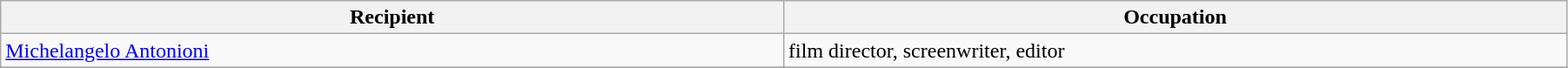<table class="wikitable" width="95%" cellpadding="5">
<tr>
<th width="25%">Recipient</th>
<th width="25%">Occupation</th>
</tr>
<tr>
<td> <a href='#'>Michelangelo Antonioni</a></td>
<td>film director, screenwriter, editor</td>
</tr>
<tr>
</tr>
</table>
